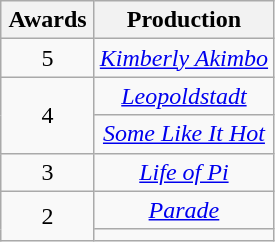<table class="wikitable plainrowheaders" style="text-align: center; float:left; margin-right:1em;">
<tr>
<th scope="col" style="width:55px;">Awards</th>
<th scope="col" style="text-align:center;">Production</th>
</tr>
<tr>
<td scope="row" style="text-align:center">5</td>
<td><em><a href='#'>Kimberly Akimbo</a></em></td>
</tr>
<tr>
<td scope="row" rowspan="2" style="text-align:center">4</td>
<td><em><a href='#'>Leopoldstadt</a></em></td>
</tr>
<tr>
<td><em><a href='#'>Some Like It Hot</a></em></td>
</tr>
<tr>
<td scope="row" style="text-align:center">3</td>
<td><em><a href='#'>Life of Pi</a></em></td>
</tr>
<tr>
<td scope="row" rowspan="2" style="text-align:center">2</td>
<td><em><a href='#'>Parade</a></em></td>
</tr>
<tr>
<td></td>
</tr>
</table>
